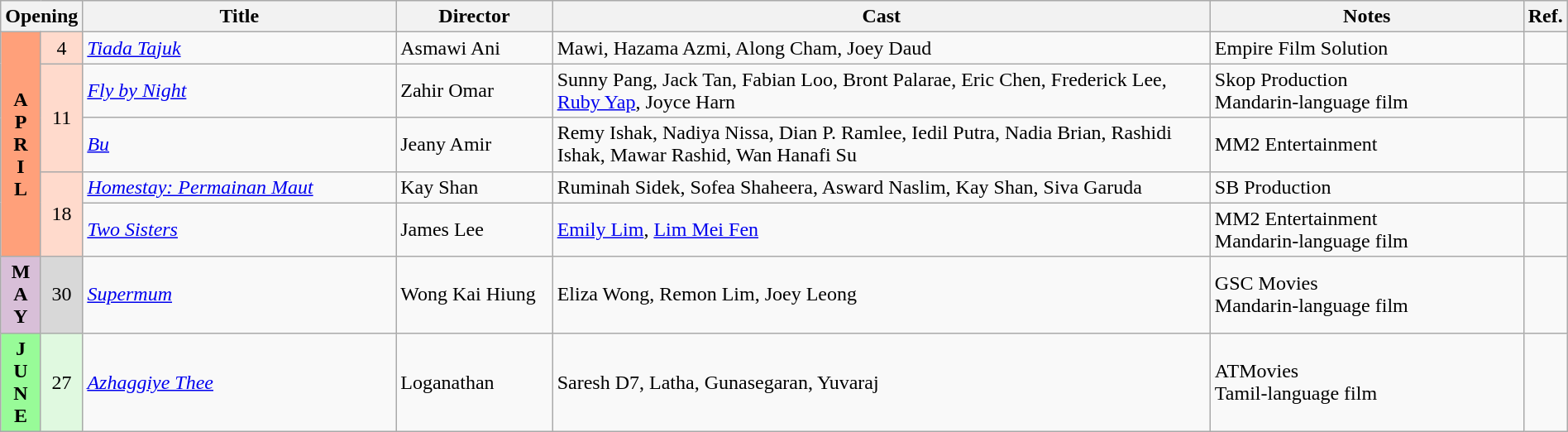<table class="wikitable" width="100%">
<tr>
<th colspan="2">Opening</th>
<th style="width:20%;">Title</th>
<th style="width:10%;">Director</th>
<th>Cast</th>
<th style="width:20%">Notes</th>
<th>Ref.</th>
</tr>
<tr>
<th rowspan=5 style="text-align:center; background:#ffa07a;">A<br>P<br>R<br>I<br>L</th>
<td rowspan=1 style="text-align:center; background:#ffdacc;">4</td>
<td><em><a href='#'>Tiada Tajuk</a></em></td>
<td>Asmawi Ani</td>
<td>Mawi, Hazama Azmi, Along Cham, Joey Daud</td>
<td>Empire Film Solution</td>
<td></td>
</tr>
<tr>
<td rowspan=2 style="text-align:center; background:#ffdacc;">11</td>
<td><em><a href='#'>Fly by Night</a></em></td>
<td>Zahir Omar</td>
<td>Sunny Pang, Jack Tan, Fabian Loo, Bront Palarae, Eric Chen, Frederick Lee, <a href='#'>Ruby Yap</a>, Joyce Harn</td>
<td>Skop Production<br>Mandarin-language film</td>
<td></td>
</tr>
<tr>
<td><em><a href='#'>Bu</a></em></td>
<td>Jeany Amir</td>
<td>Remy Ishak, Nadiya Nissa, Dian P. Ramlee, Iedil Putra, Nadia Brian, Rashidi Ishak, Mawar Rashid, Wan Hanafi Su</td>
<td>MM2 Entertainment</td>
<td></td>
</tr>
<tr>
<td rowspan=2 style="text-align:center; background:#ffdacc;">18</td>
<td><em><a href='#'>Homestay: Permainan Maut</a></em></td>
<td>Kay Shan</td>
<td>Ruminah Sidek, Sofea Shaheera, Asward Naslim, Kay Shan, Siva Garuda</td>
<td>SB Production</td>
<td></td>
</tr>
<tr>
<td><em><a href='#'>Two Sisters</a></em></td>
<td>James Lee</td>
<td><a href='#'>Emily Lim</a>, <a href='#'>Lim Mei Fen</a></td>
<td>MM2 Entertainment<br>Mandarin-language film</td>
<td></td>
</tr>
<tr>
<th rowspan=1 style="text-align:center; background:thistle;">M<br>A<br>Y</th>
<td rowspan=1 style="text-align:center; background:#d8d8d8;">30</td>
<td><em><a href='#'>Supermum</a></em></td>
<td>Wong Kai Hiung</td>
<td>Eliza Wong, Remon Lim, Joey Leong</td>
<td>GSC Movies<br>Mandarin-language film</td>
<td></td>
</tr>
<tr>
<th rowspan=1 style="text-align:center; background:#98fb98;">J<br>U<br>N<br>E</th>
<td rowspan=1 style="text-align:center; background:#e0f9e0;">27</td>
<td><em><a href='#'>Azhaggiye Thee</a></em></td>
<td>Loganathan</td>
<td>Saresh D7, Latha, Gunasegaran, Yuvaraj</td>
<td>ATMovies<br>Tamil-language film</td>
<td></td>
</tr>
</table>
